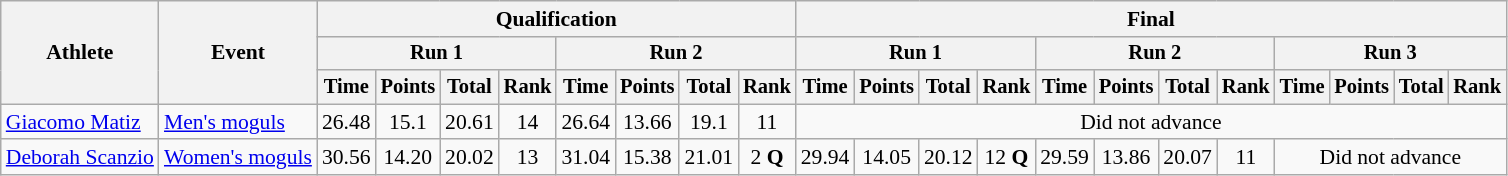<table class="wikitable" style="font-size:90%">
<tr>
<th rowspan=3>Athlete</th>
<th rowspan=3>Event</th>
<th colspan=8>Qualification</th>
<th colspan=12>Final</th>
</tr>
<tr style="font-size:95%">
<th colspan=4>Run 1</th>
<th colspan=4>Run 2</th>
<th colspan=4>Run 1</th>
<th colspan=4>Run 2</th>
<th colspan=4>Run 3</th>
</tr>
<tr style="font-size:95%">
<th>Time</th>
<th>Points</th>
<th>Total</th>
<th>Rank</th>
<th>Time</th>
<th>Points</th>
<th>Total</th>
<th>Rank</th>
<th>Time</th>
<th>Points</th>
<th>Total</th>
<th>Rank</th>
<th>Time</th>
<th>Points</th>
<th>Total</th>
<th>Rank</th>
<th>Time</th>
<th>Points</th>
<th>Total</th>
<th>Rank</th>
</tr>
<tr align=center>
<td align=left><a href='#'>Giacomo Matiz</a></td>
<td align=left><a href='#'>Men's moguls</a></td>
<td>26.48</td>
<td>15.1</td>
<td>20.61</td>
<td>14</td>
<td>26.64</td>
<td>13.66</td>
<td>19.1</td>
<td>11</td>
<td colspan=12>Did not advance</td>
</tr>
<tr align=center>
<td align=left><a href='#'>Deborah Scanzio</a></td>
<td align=left><a href='#'>Women's moguls</a></td>
<td>30.56</td>
<td>14.20</td>
<td>20.02</td>
<td>13</td>
<td>31.04</td>
<td>15.38</td>
<td>21.01</td>
<td>2 <strong>Q</strong></td>
<td>29.94</td>
<td>14.05</td>
<td>20.12</td>
<td>12 <strong>Q</strong></td>
<td>29.59</td>
<td>13.86</td>
<td>20.07</td>
<td>11</td>
<td colspan=4>Did not advance</td>
</tr>
</table>
